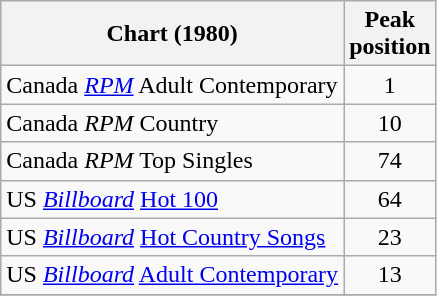<table class="wikitable sortable">
<tr>
<th>Chart (1980)</th>
<th>Peak<br>position</th>
</tr>
<tr>
<td>Canada <em><a href='#'>RPM</a></em> Adult Contemporary</td>
<td style="text-align:center;">1</td>
</tr>
<tr>
<td>Canada <em>RPM</em> Country</td>
<td style="text-align:center;">10</td>
</tr>
<tr>
<td>Canada <em>RPM</em> Top Singles</td>
<td style="text-align:center;">74</td>
</tr>
<tr>
<td>US <em><a href='#'>Billboard</a></em> <a href='#'>Hot 100</a></td>
<td style="text-align:center;">64</td>
</tr>
<tr>
<td>US <em><a href='#'>Billboard</a></em> <a href='#'>Hot Country Songs</a></td>
<td style="text-align:center;">23</td>
</tr>
<tr>
<td>US <em><a href='#'>Billboard</a></em> <a href='#'>Adult Contemporary</a></td>
<td style="text-align:center;">13</td>
</tr>
<tr>
</tr>
</table>
